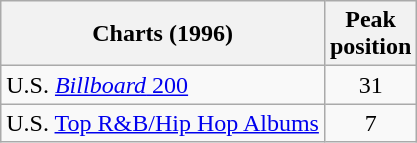<table class="wikitable">
<tr>
<th align="left">Charts (1996)</th>
<th align="left">Peak<br>position</th>
</tr>
<tr>
<td align="left">U.S. <a href='#'><em>Billboard</em> 200</a></td>
<td style="text-align:center;">31</td>
</tr>
<tr>
<td align="left">U.S. <a href='#'>Top R&B/Hip Hop Albums</a></td>
<td style="text-align:center;">7</td>
</tr>
</table>
